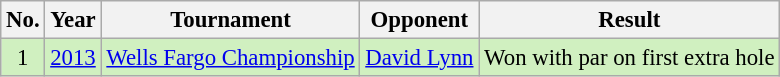<table class="wikitable" style="font-size:95%;">
<tr>
<th>No.</th>
<th>Year</th>
<th>Tournament</th>
<th>Opponent</th>
<th>Result</th>
</tr>
<tr style="background:#D0F0C0;">
<td align=center>1</td>
<td><a href='#'>2013</a></td>
<td><a href='#'>Wells Fargo Championship</a></td>
<td> <a href='#'>David Lynn</a></td>
<td>Won with par on first extra hole</td>
</tr>
</table>
